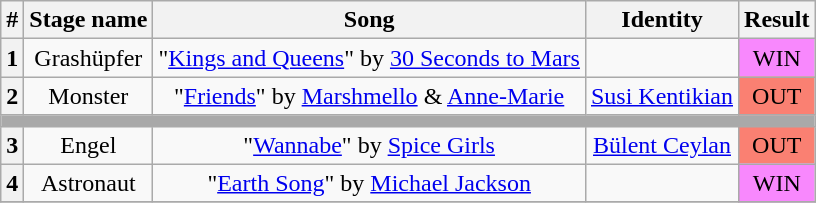<table class="wikitable plainrowheaders" style="text-align: center;">
<tr>
<th>#</th>
<th>Stage name</th>
<th>Song</th>
<th>Identity</th>
<th>Result</th>
</tr>
<tr>
<th>1</th>
<td>Grashüpfer</td>
<td>"<a href='#'>Kings and Queens</a>" by <a href='#'>30 Seconds to Mars</a></td>
<td></td>
<td bgcolor=#F888FD>WIN</td>
</tr>
<tr>
<th>2</th>
<td>Monster</td>
<td>"<a href='#'>Friends</a>" by <a href='#'>Marshmello</a> & <a href='#'>Anne-Marie</a></td>
<td><a href='#'>Susi Kentikian</a></td>
<td bgcolor=salmon>OUT</td>
</tr>
<tr>
<td colspan="5" style="background:darkgray"></td>
</tr>
<tr>
<th>3</th>
<td>Engel</td>
<td>"<a href='#'>Wannabe</a>" by <a href='#'>Spice Girls</a></td>
<td><a href='#'>Bülent Ceylan</a></td>
<td bgcolor=salmon>OUT</td>
</tr>
<tr>
<th>4</th>
<td>Astronaut</td>
<td>"<a href='#'>Earth Song</a>" by <a href='#'>Michael Jackson</a></td>
<td></td>
<td bgcolor=#F888FD>WIN</td>
</tr>
<tr>
</tr>
</table>
